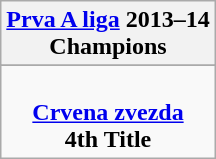<table class="wikitable" style="text-align: center; margin: 0 auto;">
<tr>
<th><a href='#'>Prva A liga</a> 2013–14<br>Champions</th>
</tr>
<tr>
</tr>
<tr>
<td><br><strong><a href='#'>Crvena zvezda</a></strong><br><strong>4th Title</strong></td>
</tr>
</table>
